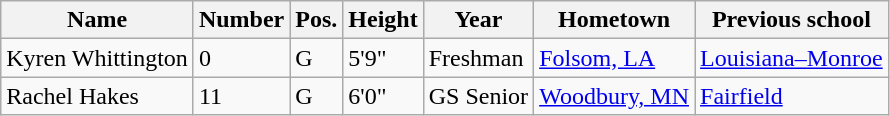<table class="wikitable sortable" border="1">
<tr>
<th>Name</th>
<th>Number</th>
<th>Pos.</th>
<th>Height</th>
<th>Year</th>
<th>Hometown</th>
<th class="unsortable">Previous school</th>
</tr>
<tr>
<td>Kyren Whittington</td>
<td>0</td>
<td>G</td>
<td>5'9"</td>
<td> Freshman</td>
<td><a href='#'>Folsom, LA</a></td>
<td><a href='#'>Louisiana–Monroe</a></td>
</tr>
<tr>
<td>Rachel Hakes</td>
<td>11</td>
<td>G</td>
<td>6'0"</td>
<td>GS Senior</td>
<td><a href='#'>Woodbury, MN</a></td>
<td><a href='#'>Fairfield</a></td>
</tr>
</table>
